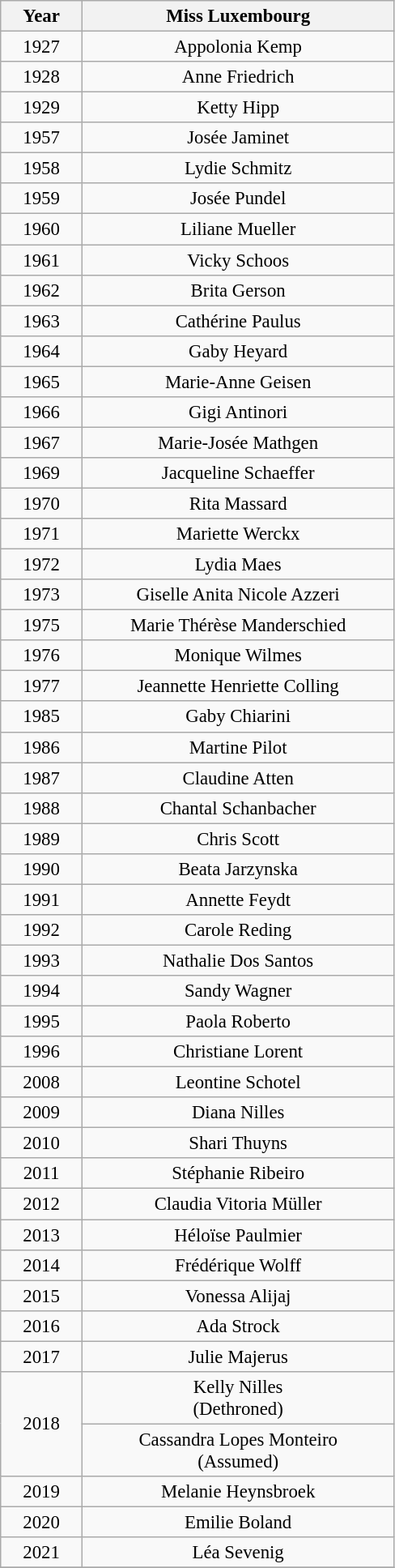<table class="wikitable sortable" style="font-size: 95%; text-align:center">
<tr>
<th width="60">Year</th>
<th width="250">Miss Luxembourg</th>
</tr>
<tr>
<td>1927</td>
<td>Appolonia Kemp</td>
</tr>
<tr>
<td>1928</td>
<td>Anne Friedrich</td>
</tr>
<tr>
<td>1929</td>
<td>Ketty Hipp</td>
</tr>
<tr>
<td>1957</td>
<td>Josée Jaminet</td>
</tr>
<tr>
<td>1958</td>
<td>Lydie Schmitz</td>
</tr>
<tr>
<td>1959</td>
<td>Josée Pundel</td>
</tr>
<tr>
<td>1960</td>
<td>Liliane Mueller</td>
</tr>
<tr>
<td>1961</td>
<td>Vicky Schoos</td>
</tr>
<tr>
<td>1962</td>
<td>Brita Gerson</td>
</tr>
<tr>
<td>1963</td>
<td>Cathérine Paulus</td>
</tr>
<tr>
<td>1964</td>
<td>Gaby Heyard</td>
</tr>
<tr>
<td>1965</td>
<td>Marie-Anne Geisen</td>
</tr>
<tr>
<td>1966</td>
<td>Gigi Antinori</td>
</tr>
<tr>
<td>1967</td>
<td>Marie-Josée Mathgen</td>
</tr>
<tr>
<td>1969</td>
<td>Jacqueline Schaeffer</td>
</tr>
<tr>
<td>1970</td>
<td>Rita Massard</td>
</tr>
<tr>
<td>1971</td>
<td>Mariette Werckx</td>
</tr>
<tr>
<td>1972</td>
<td>Lydia Maes</td>
</tr>
<tr>
<td>1973</td>
<td>Giselle Anita Nicole Azzeri</td>
</tr>
<tr>
<td>1975</td>
<td>Marie Thérèse Manderschied</td>
</tr>
<tr>
<td>1976</td>
<td>Monique Wilmes</td>
</tr>
<tr>
<td>1977</td>
<td>Jeannette Henriette Colling</td>
</tr>
<tr>
<td>1985</td>
<td>Gaby Chiarini</td>
</tr>
<tr>
<td>1986</td>
<td>Martine Pilot</td>
</tr>
<tr>
<td>1987</td>
<td>Claudine Atten</td>
</tr>
<tr>
<td>1988</td>
<td>Chantal Schanbacher</td>
</tr>
<tr>
<td>1989</td>
<td>Chris Scott</td>
</tr>
<tr>
<td>1990</td>
<td>Beata Jarzynska</td>
</tr>
<tr>
<td>1991</td>
<td>Annette Feydt</td>
</tr>
<tr>
<td>1992</td>
<td>Carole Reding</td>
</tr>
<tr>
<td>1993</td>
<td>Nathalie Dos Santos</td>
</tr>
<tr>
<td>1994</td>
<td>Sandy Wagner</td>
</tr>
<tr>
<td>1995</td>
<td>Paola Roberto</td>
</tr>
<tr>
<td>1996</td>
<td>Christiane Lorent</td>
</tr>
<tr>
<td>2008</td>
<td>Leontine Schotel</td>
</tr>
<tr>
<td>2009</td>
<td>Diana Nilles</td>
</tr>
<tr>
<td>2010</td>
<td>Shari Thuyns</td>
</tr>
<tr>
<td>2011</td>
<td>Stéphanie Ribeiro</td>
</tr>
<tr>
<td>2012</td>
<td>Claudia Vitoria Müller</td>
</tr>
<tr>
<td>2013</td>
<td>Héloïse Paulmier</td>
</tr>
<tr>
<td>2014</td>
<td>Frédérique Wolff</td>
</tr>
<tr>
<td>2015</td>
<td>Vonessa Alijaj</td>
</tr>
<tr>
<td>2016</td>
<td>Ada Strock</td>
</tr>
<tr>
<td>2017</td>
<td>Julie Majerus</td>
</tr>
<tr>
<td rowspan=2>2018</td>
<td>Kelly Nilles<br>(Dethroned)</td>
</tr>
<tr>
<td>Cassandra Lopes Monteiro<br>(Assumed)</td>
</tr>
<tr>
<td>2019</td>
<td>Melanie Heynsbroek</td>
</tr>
<tr>
<td>2020</td>
<td>Emilie Boland</td>
</tr>
<tr>
<td>2021</td>
<td>Léa Sevenig</td>
</tr>
<tr>
</tr>
</table>
